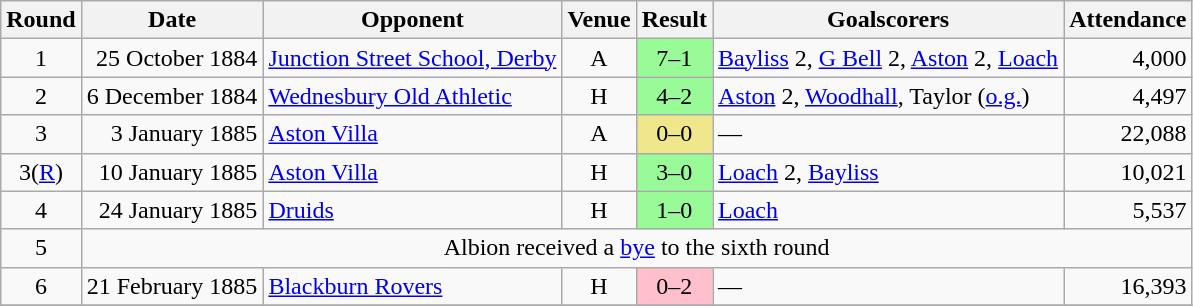<table class="wikitable">
<tr>
<th>Round</th>
<th>Date</th>
<th>Opponent</th>
<th>Venue</th>
<th>Result</th>
<th>Goalscorers</th>
<th>Attendance</th>
</tr>
<tr>
<td align="center">1</td>
<td align="right">25 October 1884</td>
<td><a href='#'>Junction Street School, Derby</a></td>
<td align="center">A</td>
<td align="center" bgcolor="PaleGreen">7–1</td>
<td><a href='#'>Bayliss</a> 2, <a href='#'>G Bell</a> 2, <a href='#'>Aston</a> 2, <a href='#'>Loach</a></td>
<td align="right">4,000</td>
</tr>
<tr>
<td align="center">2</td>
<td align="right">6 December 1884</td>
<td><a href='#'>Wednesbury Old Athletic</a></td>
<td align="center">H</td>
<td align="center" bgcolor="PaleGreen">4–2</td>
<td><a href='#'>Aston</a> 2, <a href='#'>Woodhall</a>, Taylor (<a href='#'>o.g.</a>)</td>
<td align="right">4,497</td>
</tr>
<tr>
<td align="center">3</td>
<td align="right">3 January 1885</td>
<td><a href='#'>Aston Villa</a></td>
<td align="center">A</td>
<td align="center" bgcolor="Khaki">0–0</td>
<td>—</td>
<td align="right">22,088</td>
</tr>
<tr>
<td align="center">3(<a href='#'>R</a>)</td>
<td align="right">10 January 1885</td>
<td><a href='#'>Aston Villa</a></td>
<td align="center">H</td>
<td align="center" bgcolor="PaleGreen">3–0</td>
<td><a href='#'>Loach</a> 2, <a href='#'>Bayliss</a></td>
<td align="right">10,021</td>
</tr>
<tr>
<td align="center">4</td>
<td align="right">24 January 1885</td>
<td><a href='#'>Druids</a></td>
<td align="center">H</td>
<td align="center" bgcolor="PaleGreen">1–0</td>
<td><a href='#'>Loach</a></td>
<td align="right">5,537</td>
</tr>
<tr>
<td align="center">5</td>
<td align="center" colspan="6">Albion received a <a href='#'>bye</a> to the sixth round</td>
</tr>
<tr>
<td align="center">6</td>
<td align="right">21 February 1885</td>
<td><a href='#'>Blackburn Rovers</a></td>
<td align="center">H</td>
<td align="center" bgcolor="Pink">0–2</td>
<td>—</td>
<td align="right">16,393</td>
</tr>
<tr>
</tr>
</table>
